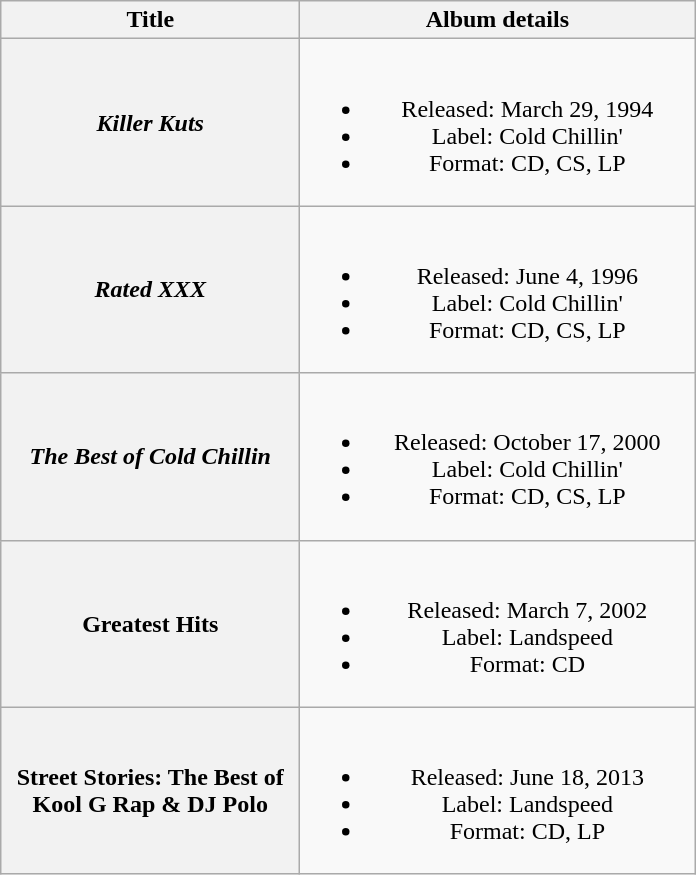<table class="wikitable plainrowheaders" style="text-align:center;">
<tr>
<th scope="col" style="width:12em;">Title</th>
<th scope="col" style="width:16em;">Album details</th>
</tr>
<tr>
<th scope="row"><em>Killer Kuts</em></th>
<td><br><ul><li>Released: March 29, 1994</li><li>Label: Cold Chillin'</li><li>Format: CD, CS, LP</li></ul></td>
</tr>
<tr>
<th scope="row"><em>Rated XXX</em></th>
<td><br><ul><li>Released: June 4, 1996</li><li>Label: Cold Chillin'</li><li>Format: CD, CS, LP</li></ul></td>
</tr>
<tr>
<th scope="row"><em>The Best of Cold Chillin<strong></th>
<td><br><ul><li>Released: October 17, 2000</li><li>Label: Cold Chillin'</li><li>Format: CD, CS, LP</li></ul></td>
</tr>
<tr>
<th scope="row"></em>Greatest Hits<em></th>
<td><br><ul><li>Released: March 7, 2002</li><li>Label: Landspeed</li><li>Format: CD</li></ul></td>
</tr>
<tr>
<th scope="row"></em>Street Stories: The Best of Kool G Rap & DJ Polo<em></th>
<td><br><ul><li>Released: June 18, 2013</li><li>Label: Landspeed</li><li>Format: CD, LP</li></ul></td>
</tr>
</table>
